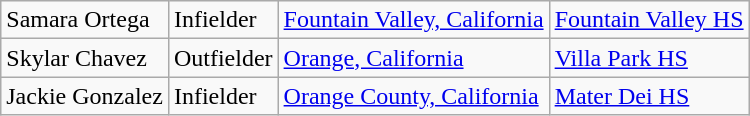<table class="wikitable">
<tr>
<td>Samara Ortega</td>
<td>Infielder</td>
<td><a href='#'>Fountain Valley, California</a></td>
<td><a href='#'>Fountain Valley HS</a></td>
</tr>
<tr>
<td>Skylar Chavez</td>
<td>Outfielder</td>
<td><a href='#'>Orange, California</a></td>
<td><a href='#'>Villa Park HS</a></td>
</tr>
<tr>
<td>Jackie Gonzalez</td>
<td>Infielder</td>
<td><a href='#'>Orange County, California</a></td>
<td><a href='#'>Mater Dei HS</a></td>
</tr>
</table>
